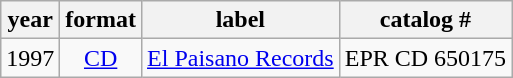<table class="wikitable" style="text-align:center">
<tr>
<th>year</th>
<th>format</th>
<th>label</th>
<th>catalog #</th>
</tr>
<tr>
<td>1997</td>
<td><a href='#'>CD</a></td>
<td><a href='#'>El Paisano Records</a></td>
<td>EPR CD 650175</td>
</tr>
</table>
